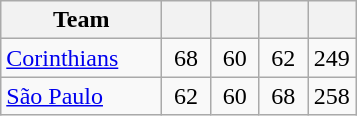<table class="wikitable">
<tr>
<th width="100">Team</th>
<th width="25"></th>
<th width="25"></th>
<th width="25"></th>
<th width="25"></th>
</tr>
<tr align="center">
<td align="left"><a href='#'>Corinthians</a></td>
<td>68</td>
<td>60</td>
<td>62</td>
<td>249</td>
</tr>
<tr align="center">
<td align="left"><a href='#'>São Paulo</a></td>
<td>62</td>
<td>60</td>
<td>68</td>
<td>258</td>
</tr>
</table>
